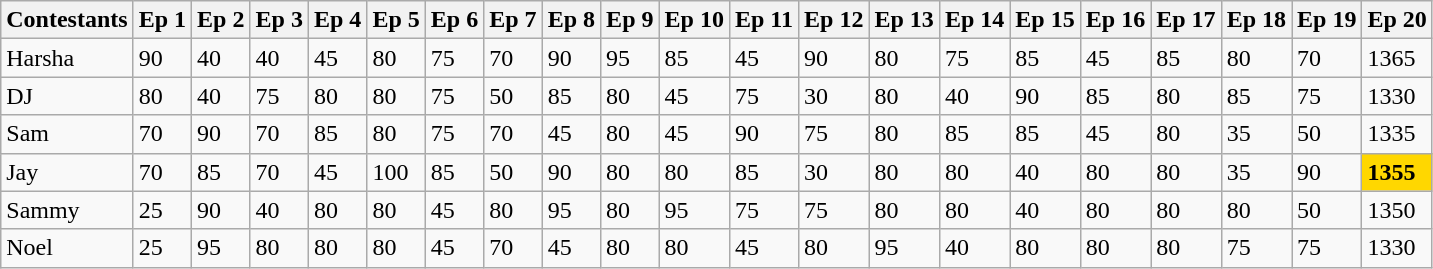<table class="wikitable">
<tr>
<th>Contestants</th>
<th>Ep 1</th>
<th>Ep 2</th>
<th>Ep 3</th>
<th>Ep 4</th>
<th>Ep 5</th>
<th>Ep 6</th>
<th>Ep 7</th>
<th>Ep 8</th>
<th>Ep 9</th>
<th>Ep 10</th>
<th>Ep 11</th>
<th>Ep 12</th>
<th>Ep 13</th>
<th>Ep 14</th>
<th>Ep 15</th>
<th>Ep 16</th>
<th>Ep 17</th>
<th>Ep 18</th>
<th>Ep 19</th>
<th>Ep 20</th>
</tr>
<tr>
<td>Harsha</td>
<td><span>90</span></td>
<td><span>40</span></td>
<td><span>40</span></td>
<td><span>45</span></td>
<td>80</td>
<td>75</td>
<td>70</td>
<td>90</td>
<td><span>95</span></td>
<td>85</td>
<td><span>45</span></td>
<td><span>90</span></td>
<td>80</td>
<td>75</td>
<td>85</td>
<td><span>45</span></td>
<td><span>85</span></td>
<td>80</td>
<td>70</td>
<td>1365</td>
</tr>
<tr>
<td>DJ</td>
<td>80</td>
<td><span>40</span></td>
<td>75</td>
<td>80</td>
<td>80</td>
<td>75</td>
<td><span>50</span></td>
<td>85</td>
<td>80</td>
<td><span>45</span></td>
<td>75</td>
<td><span>30</span></td>
<td>80</td>
<td><span>40</span></td>
<td><span>90</span></td>
<td><span>85</span></td>
<td>80</td>
<td><span>85</span></td>
<td>75</td>
<td>1330</td>
</tr>
<tr>
<td>Sam</td>
<td>70</td>
<td>90</td>
<td>70</td>
<td><span>85</span></td>
<td>80</td>
<td>75</td>
<td>70</td>
<td><span>45</span></td>
<td>80</td>
<td><span>45</span></td>
<td><span>90</span></td>
<td>75</td>
<td>80</td>
<td><span>85</span></td>
<td>85</td>
<td><span>45</span></td>
<td>80</td>
<td><span>35</span></td>
<td><span>50</span></td>
<td>1335</td>
</tr>
<tr>
<td>Jay</td>
<td>70</td>
<td>85</td>
<td>70</td>
<td><span>45</span></td>
<td><span>100</span></td>
<td><span>85</span></td>
<td><span>50</span></td>
<td>90</td>
<td>80</td>
<td>80</td>
<td>85</td>
<td><span>30</span></td>
<td>80</td>
<td>80</td>
<td><span>40</span></td>
<td>80</td>
<td>80</td>
<td><span>35</span></td>
<td><span>90</span></td>
<td style="background:gold"><strong>1355</strong></td>
</tr>
<tr>
<td>Sammy</td>
<td><span>25</span></td>
<td>90</td>
<td><span>40</span></td>
<td>80</td>
<td>80</td>
<td><span>45</span></td>
<td><span>80</span></td>
<td><span>95</span></td>
<td>80</td>
<td><span>95</span></td>
<td>75</td>
<td>75</td>
<td>80</td>
<td>80</td>
<td><span>40</span></td>
<td>80</td>
<td>80</td>
<td>80</td>
<td><span>50</span></td>
<td>1350</td>
</tr>
<tr>
<td>Noel</td>
<td><span>25</span></td>
<td><span>95</span></td>
<td><span>80</span></td>
<td>80</td>
<td>80</td>
<td><span>45</span></td>
<td>70</td>
<td><span>45</span></td>
<td>80</td>
<td>80</td>
<td><span>45</span></td>
<td>80</td>
<td><span>95</span></td>
<td><span>40</span></td>
<td>80</td>
<td>80</td>
<td>80</td>
<td>75</td>
<td>75</td>
<td>1330</td>
</tr>
</table>
